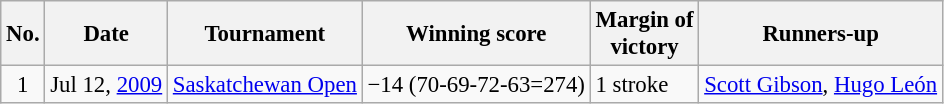<table class="wikitable" style="font-size:95%;">
<tr>
<th>No.</th>
<th>Date</th>
<th>Tournament</th>
<th>Winning score</th>
<th>Margin of<br>victory</th>
<th>Runners-up</th>
</tr>
<tr>
<td align=center>1</td>
<td align=right>Jul 12, <a href='#'>2009</a></td>
<td><a href='#'>Saskatchewan Open</a></td>
<td>−14 (70-69-72-63=274)</td>
<td>1 stroke</td>
<td> <a href='#'>Scott Gibson</a>,  <a href='#'>Hugo León</a></td>
</tr>
</table>
